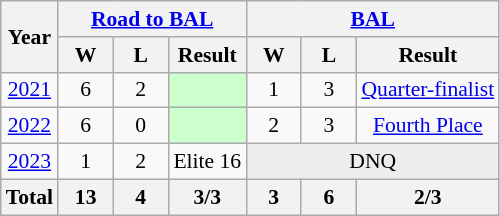<table class="wikitable" style="font-size:90%; text-align:center;">
<tr>
<th rowspan="2">Year</th>
<th colspan="3"><a href='#'>Road to BAL</a></th>
<th colspan="3"><a href='#'>BAL</a></th>
</tr>
<tr>
<th width=30>W</th>
<th width=30>L</th>
<th>Result</th>
<th width=30>W</th>
<th width=30>L</th>
<th>Result</th>
</tr>
<tr>
<td><a href='#'>2021</a></td>
<td>6</td>
<td>2</td>
<td bgcolor=#cfc></td>
<td>1</td>
<td>3</td>
<td><a href='#'>Quarter-finalist</a></td>
</tr>
<tr>
<td><a href='#'>2022</a></td>
<td>6</td>
<td>0</td>
<td bgcolor=#cfc></td>
<td>2</td>
<td>3</td>
<td><a href='#'>Fourth Place</a></td>
</tr>
<tr>
<td><a href='#'>2023</a></td>
<td>1</td>
<td>2</td>
<td>Elite 16</td>
<td colspan="3" bgcolor=#eee>DNQ</td>
</tr>
<tr>
<th>Total</th>
<th>13</th>
<th>4</th>
<th>3/3</th>
<th>3</th>
<th>6</th>
<th>2/3</th>
</tr>
</table>
